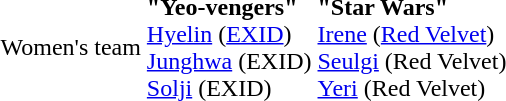<table>
<tr>
<td>Women's team</td>
<td><strong>"Yeo-vengers"</strong><br><a href='#'>Hyelin</a> (<a href='#'>EXID</a>)<br><a href='#'>Junghwa</a> (EXID)<br><a href='#'>Solji</a> (EXID)<br></td>
<td><strong>"Star Wars"</strong><br><a href='#'>Irene</a> (<a href='#'>Red Velvet</a>)<br><a href='#'>Seulgi</a> (Red Velvet)<br><a href='#'>Yeri</a> (Red Velvet)</td>
<td></td>
</tr>
</table>
